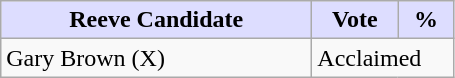<table class="wikitable">
<tr>
<th style="background:#ddf; width:200px;">Reeve Candidate</th>
<th style="background:#ddf; width:50px;">Vote</th>
<th style="background:#ddf; width:30px;">%</th>
</tr>
<tr>
<td>Gary Brown (X)</td>
<td colspan="2">Acclaimed</td>
</tr>
</table>
